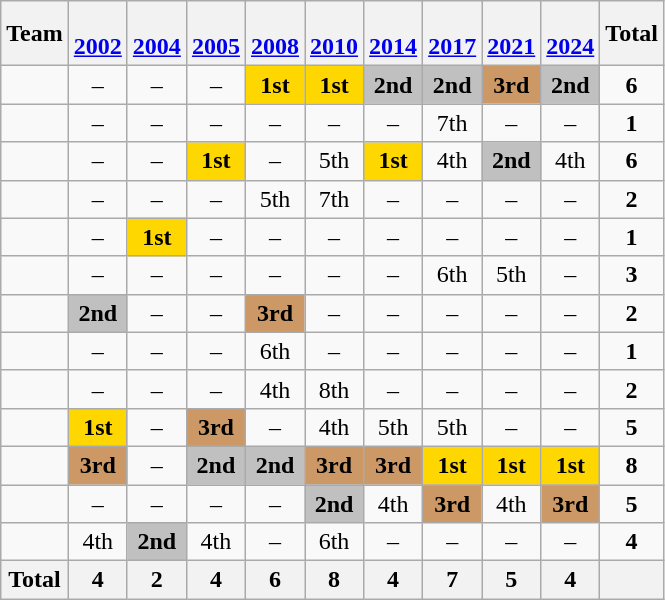<table class="wikitable " style="text-align:center">
<tr>
<th>Team</th>
<th><br><a href='#'>2002</a></th>
<th><br><a href='#'>2004</a></th>
<th><br><a href='#'>2005</a></th>
<th><br><a href='#'>2008</a></th>
<th><br><a href='#'>2010</a></th>
<th><br><a href='#'>2014</a></th>
<th><br><a href='#'>2017</a></th>
<th><br><a href='#'>2021</a></th>
<th><br><a href='#'>2024</a></th>
<th>Total</th>
</tr>
<tr>
<td align=left></td>
<td>–</td>
<td>–</td>
<td>–</td>
<td bgcolor=gold><strong>1st</strong></td>
<td bgcolor=gold><strong>1st</strong></td>
<td bgcolor=silver><strong>2nd</strong></td>
<td bgcolor=silver><strong>2nd</strong></td>
<td bgcolor=cc9966><strong>3rd</strong></td>
<td bgcolor=silver><strong>2nd</strong></td>
<td><strong>6</strong></td>
</tr>
<tr>
<td align=left></td>
<td>–</td>
<td>–</td>
<td>–</td>
<td>–</td>
<td>–</td>
<td>–</td>
<td>7th</td>
<td>–</td>
<td>–</td>
<td><strong>1</strong></td>
</tr>
<tr>
<td align=left></td>
<td>–</td>
<td>–</td>
<td bgcolor=gold><strong>1st</strong></td>
<td>–</td>
<td>5th</td>
<td bgcolor=gold><strong>1st</strong></td>
<td>4th</td>
<td bgcolor=silver><strong>2nd</strong></td>
<td>4th</td>
<td><strong>6</strong></td>
</tr>
<tr>
<td align=left></td>
<td>–</td>
<td>–</td>
<td>–</td>
<td>5th</td>
<td>7th</td>
<td>–</td>
<td>–</td>
<td>–</td>
<td>–</td>
<td><strong>2</strong></td>
</tr>
<tr>
<td align=left></td>
<td>–</td>
<td bgcolor=gold><strong>1st</strong></td>
<td>–</td>
<td>–</td>
<td>–</td>
<td>–</td>
<td>–</td>
<td>–</td>
<td>–</td>
<td><strong>1</strong></td>
</tr>
<tr>
<td align=left></td>
<td>–</td>
<td>–</td>
<td>–</td>
<td>–</td>
<td>–</td>
<td>–</td>
<td>6th</td>
<td>5th</td>
<td>–</td>
<td><strong>3</strong></td>
</tr>
<tr>
<td align=left></td>
<td bgcolor=silver><strong>2nd</strong></td>
<td>–</td>
<td>–</td>
<td bgcolor=cc9966><strong>3rd</strong></td>
<td>–</td>
<td>–</td>
<td>–</td>
<td>–</td>
<td>–</td>
<td><strong>2</strong></td>
</tr>
<tr>
<td align=left></td>
<td>–</td>
<td>–</td>
<td>–</td>
<td>6th</td>
<td>–</td>
<td>–</td>
<td>–</td>
<td>–</td>
<td>–</td>
<td><strong>1</strong></td>
</tr>
<tr>
<td align=left></td>
<td>–</td>
<td>–</td>
<td>–</td>
<td>4th</td>
<td>8th</td>
<td>–</td>
<td>–</td>
<td>–</td>
<td>–</td>
<td><strong>2</strong></td>
</tr>
<tr>
<td align=left></td>
<td bgcolor=gold><strong>1st</strong></td>
<td>–</td>
<td bgcolor=cc9966><strong>3rd</strong></td>
<td>–</td>
<td>4th</td>
<td>5th</td>
<td>5th</td>
<td>–</td>
<td>–</td>
<td><strong>5</strong></td>
</tr>
<tr>
<td align=left></td>
<td bgcolor=cc9966><strong>3rd</strong></td>
<td>–</td>
<td bgcolor=silver><strong>2nd</strong></td>
<td bgcolor=silver><strong>2nd</strong></td>
<td bgcolor=cc9966><strong>3rd</strong></td>
<td bgcolor=cc9966><strong>3rd</strong></td>
<td bgcolor=gold><strong>1st</strong></td>
<td bgcolor=gold><strong>1st</strong></td>
<td bgcolor=gold><strong>1st</strong></td>
<td><strong>8</strong></td>
</tr>
<tr>
<td align=left></td>
<td>–</td>
<td>–</td>
<td>–</td>
<td>–</td>
<td bgcolor=silver><strong>2nd</strong></td>
<td>4th</td>
<td bgcolor=cc9966><strong>3rd</strong></td>
<td>4th</td>
<td bgcolor=cc9966><strong>3rd</strong></td>
<td><strong>5</strong></td>
</tr>
<tr>
<td align=left></td>
<td>4th</td>
<td bgcolor=silver><strong>2nd</strong></td>
<td>4th</td>
<td>–</td>
<td>6th</td>
<td>–</td>
<td>–</td>
<td>–</td>
<td>–</td>
<td><strong>4</strong></td>
</tr>
<tr>
<th>Total</th>
<th>4</th>
<th>2</th>
<th>4</th>
<th>6</th>
<th>8</th>
<th>4</th>
<th>7</th>
<th>5</th>
<th>4</th>
<th></th>
</tr>
</table>
